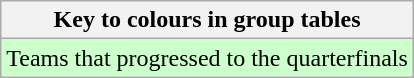<table class="wikitable">
<tr>
<th>Key to colours in group tables</th>
</tr>
<tr bgcolor=#ccffcc>
<td>Teams that progressed to the quarterfinals</td>
</tr>
</table>
